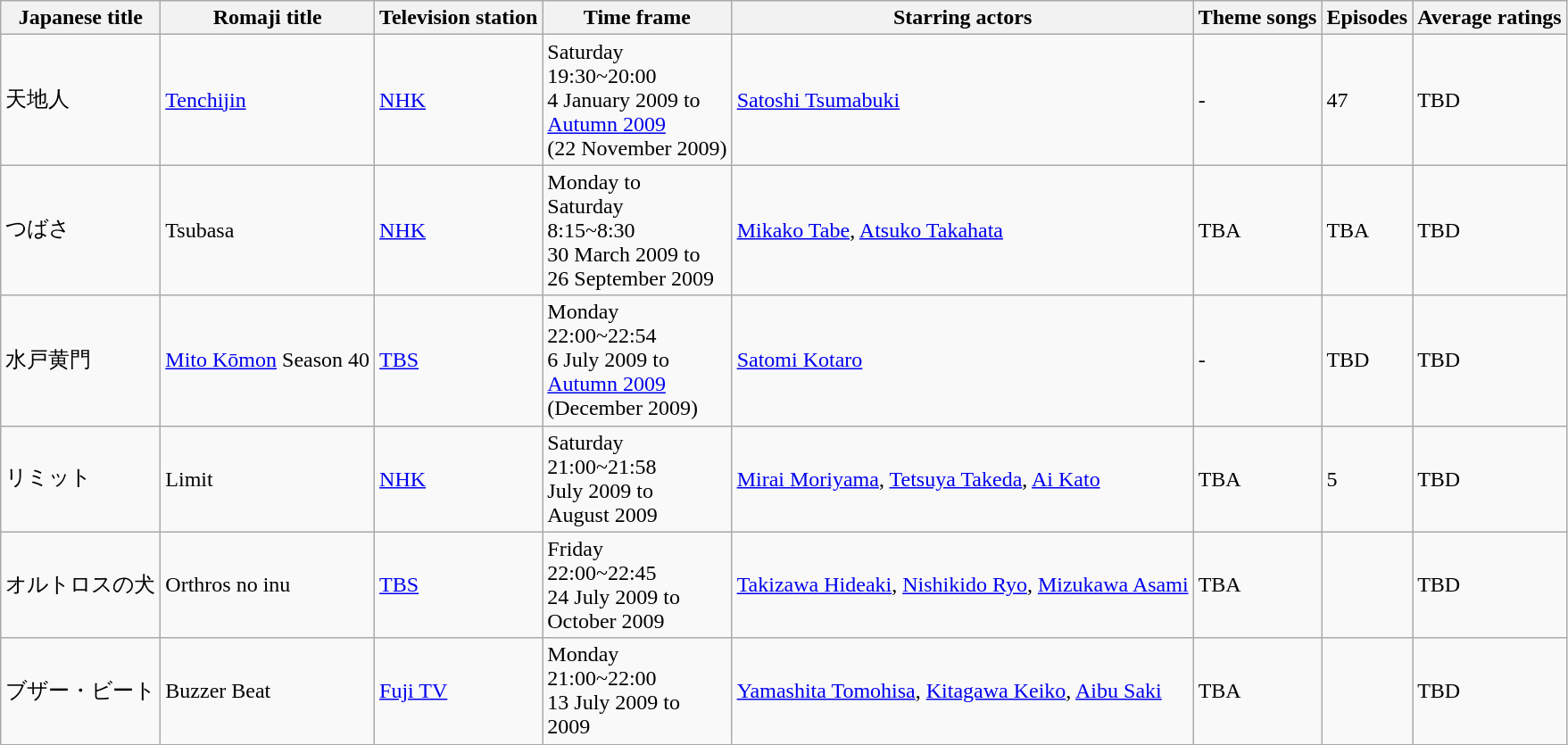<table class="wikitable">
<tr>
<th align="left">Japanese title</th>
<th align="left">Romaji title</th>
<th align="left">Television station</th>
<th align="left">Time frame</th>
<th align="left">Starring actors</th>
<th align="left">Theme songs</th>
<th align="left">Episodes</th>
<th align="left">Average ratings</th>
</tr>
<tr>
<td align="left">天地人</td>
<td align="left"><a href='#'>Tenchijin</a></td>
<td align="left"><a href='#'>NHK</a></td>
<td align="left">Saturday <br>19:30~20:00<br>4 January 2009 to<br> <a href='#'>Autumn 2009</a><br>(22 November 2009)</td>
<td align="left"><a href='#'>Satoshi Tsumabuki</a></td>
<td align="left">-</td>
<td align="left">47</td>
<td align="left">TBD</td>
</tr>
<tr>
<td align="left">つばさ</td>
<td align="left">Tsubasa</td>
<td align="left"><a href='#'>NHK</a></td>
<td align="left">Monday to<br> Saturday <br>8:15~8:30<br>30 March 2009 to<br> 26 September 2009</td>
<td align="left"><a href='#'>Mikako Tabe</a>, <a href='#'>Atsuko Takahata</a></td>
<td align="left">TBA</td>
<td align="left">TBA</td>
<td align="left">TBD</td>
</tr>
<tr>
<td align="left">水戸黄門</td>
<td align="left"><a href='#'>Mito Kōmon</a> Season 40</td>
<td align="left"><a href='#'>TBS</a></td>
<td align="left">Monday <br>22:00~22:54<br>6 July 2009 to<br> <a href='#'>Autumn 2009</a><br>(December 2009)</td>
<td align="left"><a href='#'>Satomi Kotaro</a></td>
<td align="left">-</td>
<td align="left">TBD</td>
<td align="left">TBD</td>
</tr>
<tr>
<td align="left">リミット</td>
<td align="left">Limit</td>
<td align="left"><a href='#'>NHK</a></td>
<td align="left">Saturday <br>21:00~21:58<br>July 2009 to<br> August 2009</td>
<td align="left"><a href='#'>Mirai Moriyama</a>, <a href='#'>Tetsuya Takeda</a>, <a href='#'>Ai Kato</a></td>
<td align="left">TBA</td>
<td align="left">5</td>
<td align="left">TBD</td>
</tr>
<tr>
<td align="left">オルトロスの犬</td>
<td align="left">Orthros no inu</td>
<td align="left"><a href='#'>TBS</a></td>
<td align="left">Friday <br>22:00~22:45<br>24 July 2009 to<br> October 2009</td>
<td align="left"><a href='#'>Takizawa Hideaki</a>, <a href='#'>Nishikido Ryo</a>, <a href='#'>Mizukawa Asami</a></td>
<td align="left">TBA</td>
<td align="left"></td>
<td align="left">TBD</td>
</tr>
<tr>
<td align="left">ブザー・ビート</td>
<td align="left">Buzzer Beat</td>
<td align="left"><a href='#'>Fuji TV</a></td>
<td align="left">Monday <br>21:00~22:00<br>13 July 2009 to<br> 2009</td>
<td align="left"><a href='#'>Yamashita Tomohisa</a>, <a href='#'>Kitagawa Keiko</a>, <a href='#'>Aibu Saki</a></td>
<td align="left">TBA</td>
<td align="left"></td>
<td align="left">TBD</td>
</tr>
</table>
